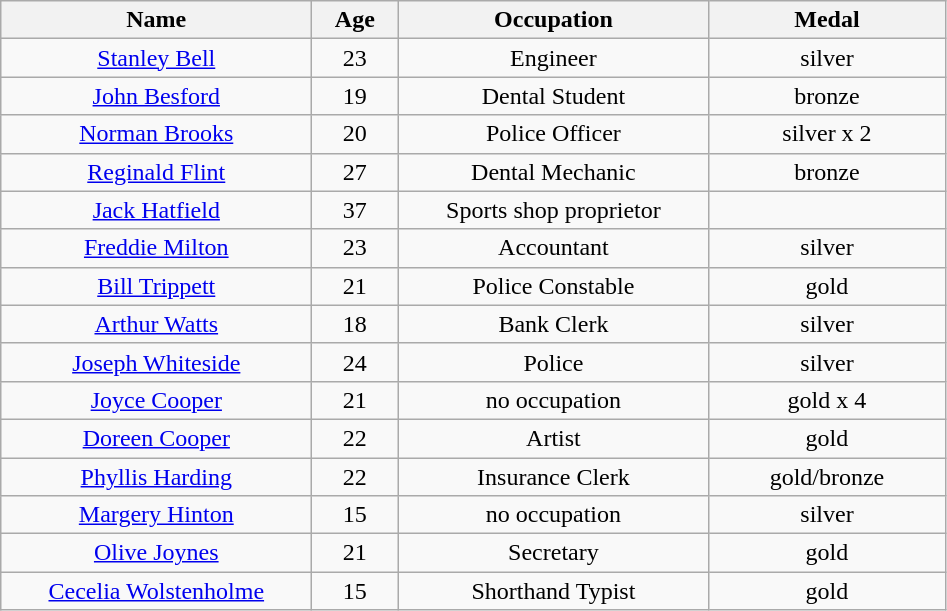<table class="wikitable" style="text-align: center">
<tr>
<th width=200>Name</th>
<th width=50>Age</th>
<th width=200>Occupation</th>
<th width=150>Medal</th>
</tr>
<tr>
<td><a href='#'>Stanley Bell</a></td>
<td>23</td>
<td>Engineer</td>
<td>silver</td>
</tr>
<tr>
<td><a href='#'>John Besford</a></td>
<td>19</td>
<td>Dental Student</td>
<td>bronze</td>
</tr>
<tr>
<td><a href='#'>Norman Brooks</a></td>
<td>20</td>
<td>Police Officer</td>
<td>silver x 2</td>
</tr>
<tr>
<td><a href='#'>Reginald Flint</a></td>
<td>27</td>
<td>Dental Mechanic</td>
<td>bronze</td>
</tr>
<tr>
<td><a href='#'>Jack Hatfield</a></td>
<td>37</td>
<td>Sports shop proprietor</td>
<td></td>
</tr>
<tr>
<td><a href='#'>Freddie Milton</a></td>
<td>23</td>
<td>Accountant</td>
<td>silver</td>
</tr>
<tr>
<td><a href='#'>Bill Trippett</a></td>
<td>21</td>
<td>Police Constable</td>
<td>gold</td>
</tr>
<tr>
<td><a href='#'>Arthur Watts</a></td>
<td>18</td>
<td>Bank Clerk</td>
<td>silver</td>
</tr>
<tr>
<td><a href='#'>Joseph Whiteside</a></td>
<td>24</td>
<td>Police</td>
<td>silver</td>
</tr>
<tr>
<td><a href='#'>Joyce Cooper</a></td>
<td>21</td>
<td>no occupation</td>
<td>gold x 4</td>
</tr>
<tr>
<td><a href='#'>Doreen Cooper</a></td>
<td>22</td>
<td>Artist</td>
<td>gold</td>
</tr>
<tr>
<td><a href='#'>Phyllis Harding</a></td>
<td>22</td>
<td>Insurance Clerk</td>
<td>gold/bronze</td>
</tr>
<tr>
<td><a href='#'>Margery Hinton</a></td>
<td>15</td>
<td>no occupation</td>
<td>silver</td>
</tr>
<tr>
<td><a href='#'>Olive Joynes</a></td>
<td>21</td>
<td>Secretary</td>
<td>gold</td>
</tr>
<tr>
<td><a href='#'>Cecelia Wolstenholme</a></td>
<td>15</td>
<td>Shorthand Typist</td>
<td>gold</td>
</tr>
</table>
